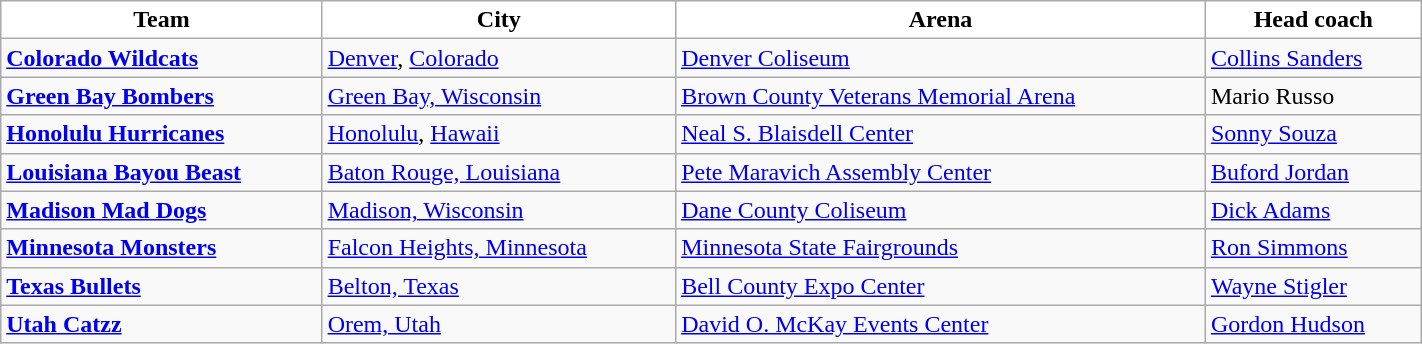<table class="wikitable" style="width:75%; text-align:left">
<tr>
<th style="background:white">Team</th>
<th style="background:white">City</th>
<th style="background:white">Arena</th>
<th style="background:white">Head coach</th>
</tr>
<tr>
<td><strong><a href='#'>Colorado Wildcats</a></strong></td>
<td><a href='#'>Denver</a>, <a href='#'>Colorado</a></td>
<td><a href='#'>Denver Coliseum</a></td>
<td><a href='#'>Collins Sanders</a></td>
</tr>
<tr>
<td><strong><a href='#'>Green Bay Bombers</a></strong></td>
<td><a href='#'>Green Bay, Wisconsin</a></td>
<td><a href='#'>Brown County Veterans Memorial Arena</a></td>
<td>Mario Russo</td>
</tr>
<tr>
<td><strong><a href='#'>Honolulu Hurricanes</a></strong></td>
<td><a href='#'>Honolulu</a>, <a href='#'>Hawaii</a></td>
<td><a href='#'>Neal S. Blaisdell Center</a></td>
<td><a href='#'>Sonny Souza</a></td>
</tr>
<tr>
<td><strong><a href='#'>Louisiana Bayou Beast</a></strong></td>
<td><a href='#'>Baton Rouge, Louisiana</a></td>
<td><a href='#'>Pete Maravich Assembly Center</a></td>
<td><a href='#'>Buford Jordan</a></td>
</tr>
<tr>
<td><strong><a href='#'>Madison Mad Dogs</a></strong></td>
<td><a href='#'>Madison, Wisconsin</a></td>
<td><a href='#'>Dane County Coliseum</a></td>
<td><a href='#'>Dick Adams</a></td>
</tr>
<tr>
<td><strong><a href='#'>Minnesota Monsters</a></strong></td>
<td><a href='#'>Falcon Heights, Minnesota</a></td>
<td><a href='#'>Minnesota State Fairgrounds</a></td>
<td><a href='#'>Ron Simmons</a></td>
</tr>
<tr>
<td><strong><a href='#'>Texas Bullets</a></strong></td>
<td><a href='#'>Belton, Texas</a></td>
<td><a href='#'>Bell County Expo Center</a></td>
<td><a href='#'>Wayne Stigler</a></td>
</tr>
<tr>
<td><strong><a href='#'>Utah Catzz</a></strong></td>
<td><a href='#'>Orem, Utah</a></td>
<td><a href='#'>David O. McKay Events Center</a></td>
<td><a href='#'>Gordon Hudson</a></td>
</tr>
</table>
